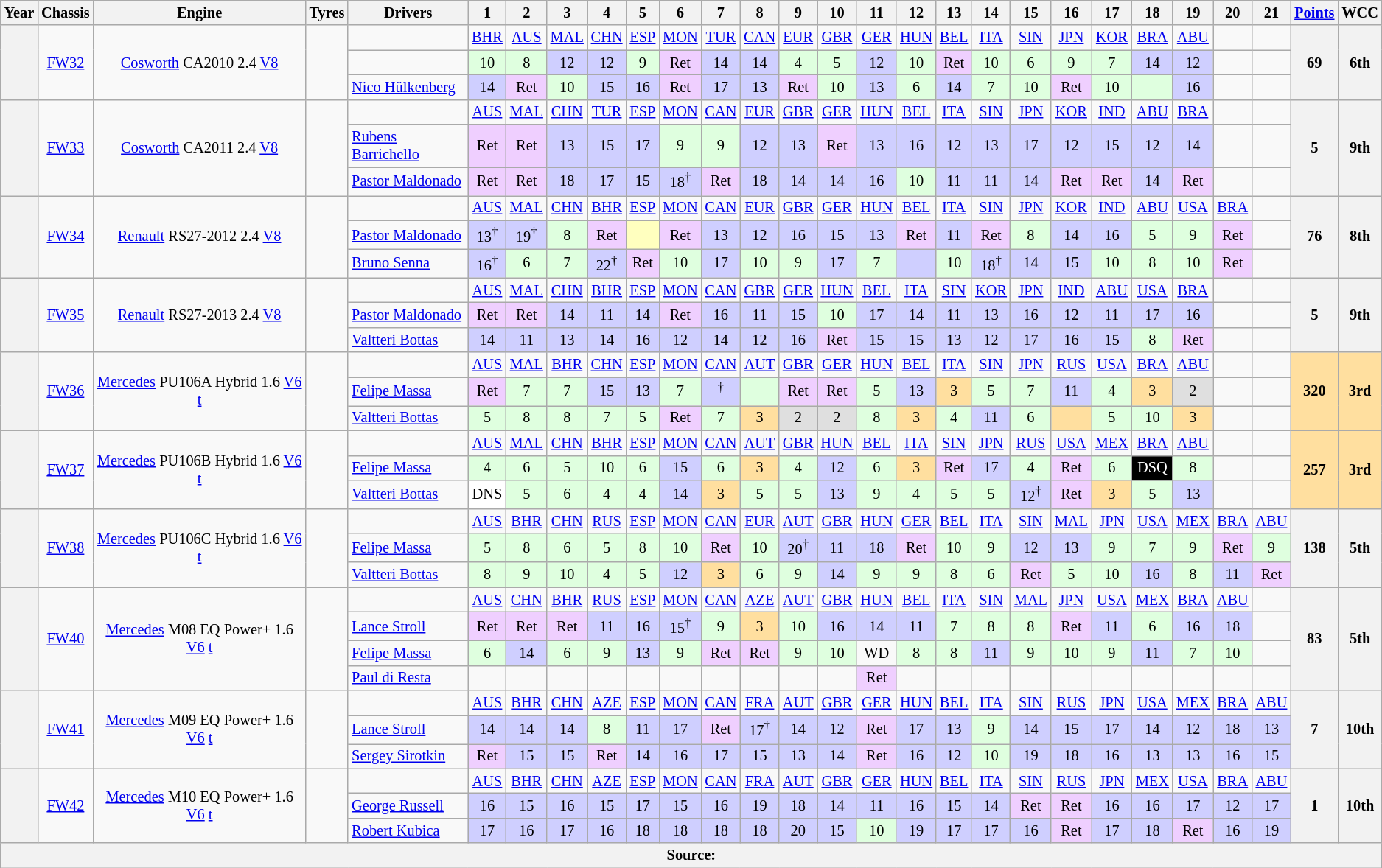<table class="wikitable" style="text-align:center; font-size:85%">
<tr>
<th>Year</th>
<th>Chassis</th>
<th>Engine</th>
<th>Tyres</th>
<th>Drivers</th>
<th>1</th>
<th>2</th>
<th>3</th>
<th>4</th>
<th>5</th>
<th>6</th>
<th>7</th>
<th>8</th>
<th>9</th>
<th>10</th>
<th>11</th>
<th>12</th>
<th>13</th>
<th>14</th>
<th>15</th>
<th>16</th>
<th>17</th>
<th>18</th>
<th>19</th>
<th>20</th>
<th>21</th>
<th><a href='#'>Points</a></th>
<th>WCC</th>
</tr>
<tr>
<th rowspan="3"></th>
<td rowspan="3"><a href='#'>FW32</a></td>
<td rowspan="3"><a href='#'>Cosworth</a> CA2010 2.4 <a href='#'>V8</a></td>
<td rowspan="3"></td>
<td></td>
<td><a href='#'>BHR</a></td>
<td><a href='#'>AUS</a></td>
<td><a href='#'>MAL</a></td>
<td><a href='#'>CHN</a></td>
<td><a href='#'>ESP</a></td>
<td><a href='#'>MON</a></td>
<td><a href='#'>TUR</a></td>
<td><a href='#'>CAN</a></td>
<td><a href='#'>EUR</a></td>
<td><a href='#'>GBR</a></td>
<td><a href='#'>GER</a></td>
<td><a href='#'>HUN</a></td>
<td><a href='#'>BEL</a></td>
<td><a href='#'>ITA</a></td>
<td><a href='#'>SIN</a></td>
<td><a href='#'>JPN</a></td>
<td><a href='#'>KOR</a></td>
<td><a href='#'>BRA</a></td>
<td><a href='#'>ABU</a></td>
<td></td>
<td></td>
<th rowspan="3">69</th>
<th rowspan="3">6th</th>
</tr>
<tr>
<td align="left"></td>
<td style="background:#DFFFDF;">10</td>
<td style="background:#DFFFDF;">8</td>
<td style="background:#CFCFFF;">12</td>
<td style="background:#CFCFFF;">12</td>
<td style="background:#DFFFDF;">9</td>
<td style="background:#EFCFFF;">Ret</td>
<td style="background:#CFCFFF;">14</td>
<td style="background:#CFCFFF;">14</td>
<td style="background:#DFFFDF;">4</td>
<td style="background:#DFFFDF;">5</td>
<td style="background:#CFCFFF;">12</td>
<td style="background:#DFFFDF;">10</td>
<td style="background:#EFCFFF;">Ret</td>
<td style="background:#DFFFDF;">10</td>
<td style="background:#DFFFDF;">6</td>
<td style="background:#DFFFDF;">9</td>
<td style="background:#DFFFDF;">7</td>
<td style="background:#CFCFFF;">14</td>
<td style="background:#CFCFFF;">12</td>
<td></td>
<td></td>
</tr>
<tr>
<td align="left"> <a href='#'>Nico Hülkenberg</a></td>
<td style="background:#CFCFFF;">14</td>
<td style="background:#EFCFFF;">Ret</td>
<td style="background:#DFFFDF;">10</td>
<td style="background:#CFCFFF;">15</td>
<td style="background:#CFCFFF;">16</td>
<td style="background:#EFCFFF;">Ret</td>
<td style="background:#CFCFFF;">17</td>
<td style="background:#CFCFFF;">13</td>
<td style="background:#EFCFFF;">Ret</td>
<td style="background:#DFFFDF;">10</td>
<td style="background:#CFCFFF;">13</td>
<td style="background:#DFFFDF;">6</td>
<td style="background:#CFCFFF;">14</td>
<td style="background:#DFFFDF;">7</td>
<td style="background:#DFFFDF;">10</td>
<td style="background:#EFCFFF;">Ret</td>
<td style="background:#DFFFDF;">10</td>
<td style="background:#DFFFDF;"></td>
<td style="background:#CFCFFF;">16</td>
<td></td>
<td></td>
</tr>
<tr>
<th rowspan="3"></th>
<td rowspan="3"><a href='#'>FW33</a></td>
<td rowspan="3"><a href='#'>Cosworth</a> CA2011 2.4 <a href='#'>V8</a></td>
<td rowspan="3"></td>
<td></td>
<td><a href='#'>AUS</a></td>
<td><a href='#'>MAL</a></td>
<td><a href='#'>CHN</a></td>
<td><a href='#'>TUR</a></td>
<td><a href='#'>ESP</a></td>
<td><a href='#'>MON</a></td>
<td><a href='#'>CAN</a></td>
<td><a href='#'>EUR</a></td>
<td><a href='#'>GBR</a></td>
<td><a href='#'>GER</a></td>
<td><a href='#'>HUN</a></td>
<td><a href='#'>BEL</a></td>
<td><a href='#'>ITA</a></td>
<td><a href='#'>SIN</a></td>
<td><a href='#'>JPN</a></td>
<td><a href='#'>KOR</a></td>
<td><a href='#'>IND</a></td>
<td><a href='#'>ABU</a></td>
<td><a href='#'>BRA</a></td>
<td></td>
<td></td>
<th rowspan="3">5</th>
<th rowspan="3">9th</th>
</tr>
<tr>
<td align="left"> <a href='#'>Rubens Barrichello</a></td>
<td style="background:#EFCFFF;">Ret</td>
<td style="background:#EFCFFF;">Ret</td>
<td style="background:#CFCFFF;">13</td>
<td style="background:#CFCFFF;">15</td>
<td style="background:#CFCFFF;">17</td>
<td style="background:#DFFFDF;">9</td>
<td style="background:#DFFFDF;">9</td>
<td style="background:#CFCFFF;">12</td>
<td style="background:#CFCFFF;">13</td>
<td style="background:#EFCFFF;">Ret</td>
<td style="background:#CFCFFF;">13</td>
<td style="background:#CFCFFF;">16</td>
<td style="background:#CFCFFF;">12</td>
<td style="background:#CFCFFF;">13</td>
<td style="background:#CFCFFF;">17</td>
<td style="background:#CFCFFF;">12</td>
<td style="background:#CFCFFF;">15</td>
<td style="background:#CFCFFF;">12</td>
<td style="background:#CFCFFF;">14</td>
<td></td>
<td></td>
</tr>
<tr>
<td align="left"> <a href='#'>Pastor Maldonado</a></td>
<td style="background:#EFCFFF;">Ret</td>
<td style="background:#EFCFFF;">Ret</td>
<td style="background:#CFCFFF;">18</td>
<td style="background:#CFCFFF;">17</td>
<td style="background:#CFCFFF;">15</td>
<td style="background:#CFCFFF;">18<sup>†</sup></td>
<td style="background:#EFCFFF;">Ret</td>
<td style="background:#CFCFFF;">18</td>
<td style="background:#CFCFFF;">14</td>
<td style="background:#CFCFFF;">14</td>
<td style="background:#CFCFFF;">16</td>
<td style="background:#DFFFDF;">10</td>
<td style="background:#CFCFFF;">11</td>
<td style="background:#CFCFFF;">11</td>
<td style="background:#CFCFFF;">14</td>
<td style="background:#EFCFFF;">Ret</td>
<td style="background:#EFCFFF;">Ret</td>
<td style="background:#CFCFFF;">14</td>
<td style="background:#EFCFFF;">Ret</td>
<td></td>
<td></td>
</tr>
<tr>
<th rowspan="3"></th>
<td rowspan="3"><a href='#'>FW34</a></td>
<td rowspan="3"><a href='#'>Renault</a> RS27-2012 2.4 <a href='#'>V8</a></td>
<td rowspan="3"></td>
<td></td>
<td><a href='#'>AUS</a></td>
<td><a href='#'>MAL</a></td>
<td><a href='#'>CHN</a></td>
<td><a href='#'>BHR</a></td>
<td><a href='#'>ESP</a></td>
<td><a href='#'>MON</a></td>
<td><a href='#'>CAN</a></td>
<td><a href='#'>EUR</a></td>
<td><a href='#'>GBR</a></td>
<td><a href='#'>GER</a></td>
<td><a href='#'>HUN</a></td>
<td><a href='#'>BEL</a></td>
<td><a href='#'>ITA</a></td>
<td><a href='#'>SIN</a></td>
<td><a href='#'>JPN</a></td>
<td><a href='#'>KOR</a></td>
<td><a href='#'>IND</a></td>
<td><a href='#'>ABU</a></td>
<td><a href='#'>USA</a></td>
<td><a href='#'>BRA</a></td>
<td></td>
<th rowspan="3">76</th>
<th rowspan="3">8th</th>
</tr>
<tr>
<td align="left"> <a href='#'>Pastor Maldonado</a></td>
<td style="background:#CFCFFF;">13<sup>†</sup></td>
<td style="background:#CFCFFF;">19<sup>†</sup></td>
<td style="background:#DFFFDF;">8</td>
<td style="background:#EFCFFF;">Ret</td>
<td style="background:#FFFFBF;"></td>
<td style="background:#EFCFFF;">Ret</td>
<td style="background:#CFCFFF;">13</td>
<td style="background:#CFCFFF;">12</td>
<td style="background:#CFCFFF;">16</td>
<td style="background:#CFCFFF;">15</td>
<td style="background:#CFCFFF;">13</td>
<td style="background:#EFCFFF;">Ret</td>
<td style="background:#CFCFFF;">11</td>
<td style="background:#EFCFFF;">Ret</td>
<td style="background:#DFFFDF;">8</td>
<td style="background:#CFCFFF;">14</td>
<td style="background:#CFCFFF;">16</td>
<td style="background:#DFFFDF;">5</td>
<td style="background:#DFFFDF;">9</td>
<td style="background:#EFCFFF;">Ret</td>
<td></td>
</tr>
<tr>
<td align="left"> <a href='#'>Bruno Senna</a></td>
<td style="background:#CFCFFF;">16<sup>†</sup></td>
<td style="background:#DFFFDF;">6</td>
<td style="background:#DFFFDF;">7</td>
<td style="background:#CFCFFF;">22<sup>†</sup></td>
<td style="background:#EFCFFF;">Ret</td>
<td style="background:#DFFFDF;">10</td>
<td style="background:#CFCFFF;">17</td>
<td style="background:#DFFFDF;">10</td>
<td style="background:#DFFFDF;">9</td>
<td style="background:#CFCFFF;">17</td>
<td style="background:#DFFFDF;">7</td>
<td style="background:#CFCFFF;"></td>
<td style="background:#DFFFDF;">10</td>
<td style="background:#CFCFFF;">18<sup>†</sup></td>
<td style="background:#CFCFFF;">14</td>
<td style="background:#CFCFFF;">15</td>
<td style="background:#DFFFDF;">10</td>
<td style="background:#DFFFDF;">8</td>
<td style="background:#DFFFDF;">10</td>
<td style="background:#EFCFFF;">Ret</td>
<td></td>
</tr>
<tr>
<th rowspan="3"></th>
<td rowspan="3"><a href='#'>FW35</a></td>
<td rowspan="3"><a href='#'>Renault</a> RS27-2013 2.4 <a href='#'>V8</a></td>
<td rowspan="3"></td>
<td></td>
<td><a href='#'>AUS</a></td>
<td><a href='#'>MAL</a></td>
<td><a href='#'>CHN</a></td>
<td><a href='#'>BHR</a></td>
<td><a href='#'>ESP</a></td>
<td><a href='#'>MON</a></td>
<td><a href='#'>CAN</a></td>
<td><a href='#'>GBR</a></td>
<td><a href='#'>GER</a></td>
<td><a href='#'>HUN</a></td>
<td><a href='#'>BEL</a></td>
<td><a href='#'>ITA</a></td>
<td><a href='#'>SIN</a></td>
<td><a href='#'>KOR</a></td>
<td><a href='#'>JPN</a></td>
<td><a href='#'>IND</a></td>
<td><a href='#'>ABU</a></td>
<td><a href='#'>USA</a></td>
<td><a href='#'>BRA</a></td>
<td></td>
<td></td>
<th rowspan="3">5</th>
<th rowspan="3">9th</th>
</tr>
<tr>
<td align="left"> <a href='#'>Pastor Maldonado</a></td>
<td style="background:#EFCFFF;">Ret</td>
<td style="background:#EFCFFF;">Ret</td>
<td style="background:#CFCFFF;">14</td>
<td style="background:#CFCFFF;">11</td>
<td style="background:#CFCFFF;">14</td>
<td style="background:#EFCFFF;">Ret</td>
<td style="background:#CFCFFF;">16</td>
<td style="background:#CFCFFF;">11</td>
<td style="background:#CFCFFF;">15</td>
<td style="background:#DFFFDF;">10</td>
<td style="background:#CFCFFF;">17</td>
<td style="background:#CFCFFF;">14</td>
<td style="background:#CFCFFF;">11</td>
<td style="background:#CFCFFF;">13</td>
<td style="background:#CFCFFF;">16</td>
<td style="background:#CFCFFF;">12</td>
<td style="background:#CFCFFF;">11</td>
<td style="background:#CFCFFF;">17</td>
<td style="background:#CFCFFF;">16</td>
<td></td>
<td></td>
</tr>
<tr>
<td align="left"> <a href='#'>Valtteri Bottas</a></td>
<td style="background:#CFCFFF;">14</td>
<td style="background:#CFCFFF;">11</td>
<td style="background:#CFCFFF;">13</td>
<td style="background:#CFCFFF;">14</td>
<td style="background:#CFCFFF;">16</td>
<td style="background:#CFCFFF;">12</td>
<td style="background:#CFCFFF;">14</td>
<td style="background:#CFCFFF;">12</td>
<td style="background:#CFCFFF;">16</td>
<td style="background:#EFCFFF;">Ret</td>
<td style="background:#CFCFFF;">15</td>
<td style="background:#CFCFFF;">15</td>
<td style="background:#CFCFFF;">13</td>
<td style="background:#CFCFFF;">12</td>
<td style="background:#CFCFFF;">17</td>
<td style="background:#CFCFFF;">16</td>
<td style="background:#CFCFFF;">15</td>
<td style="background:#DFFFDF;">8</td>
<td style="background:#EFCFFF;">Ret</td>
<td></td>
<td></td>
</tr>
<tr>
<th rowspan="3"></th>
<td rowspan="3"><a href='#'>FW36</a></td>
<td rowspan="3"><a href='#'>Mercedes</a> PU106A Hybrid 1.6 <a href='#'>V6</a> <a href='#'>t</a></td>
<td rowspan="3"></td>
<td></td>
<td><a href='#'>AUS</a></td>
<td><a href='#'>MAL</a></td>
<td><a href='#'>BHR</a></td>
<td><a href='#'>CHN</a></td>
<td><a href='#'>ESP</a></td>
<td><a href='#'>MON</a></td>
<td><a href='#'>CAN</a></td>
<td><a href='#'>AUT</a></td>
<td><a href='#'>GBR</a></td>
<td><a href='#'>GER</a></td>
<td><a href='#'>HUN</a></td>
<td><a href='#'>BEL</a></td>
<td><a href='#'>ITA</a></td>
<td><a href='#'>SIN</a></td>
<td><a href='#'>JPN</a></td>
<td><a href='#'>RUS</a></td>
<td><a href='#'>USA</a></td>
<td><a href='#'>BRA</a></td>
<td><a href='#'>ABU</a></td>
<td></td>
<td></td>
<td style="background:#FFDF9F;" rowspan="3"><strong>320</strong></td>
<td style="background:#FFDF9F;" rowspan="3"><strong>3rd</strong></td>
</tr>
<tr>
<td align="left"> <a href='#'>Felipe Massa</a></td>
<td style="background:#EFCFFF;">Ret</td>
<td style="background:#DFFFDF;">7</td>
<td style="background:#DFFFDF;">7</td>
<td style="background:#CFCFFF;">15</td>
<td style="background:#CFCFFF;">13</td>
<td style="background:#DFFFDF;">7</td>
<td style="background:#CFCFFF;"><sup>†</sup></td>
<td style="background:#DFFFDF;"></td>
<td style="background:#EFCFFF;">Ret</td>
<td style="background:#EFCFFF;">Ret</td>
<td style="background:#DFFFDF;">5</td>
<td style="background:#CFCFFF;">13</td>
<td style="background:#FFDF9F;">3</td>
<td style="background:#DFFFDF;">5</td>
<td style="background:#DFFFDF;">7</td>
<td style="background:#CFCFFF;">11</td>
<td style="background:#DFFFDF;">4</td>
<td style="background:#FFDF9F;">3</td>
<td style="background:#DFDFDF;">2</td>
<td></td>
<td></td>
</tr>
<tr>
<td align="left"> <a href='#'>Valtteri Bottas</a></td>
<td style="background:#DFFFDF;">5</td>
<td style="background:#DFFFDF;">8</td>
<td style="background:#DFFFDF;">8</td>
<td style="background:#DFFFDF;">7</td>
<td style="background:#DFFFDF;">5</td>
<td style="background:#EFCFFF;">Ret</td>
<td style="background:#DFFFDF;">7</td>
<td style="background:#FFDF9F;">3</td>
<td style="background:#DFDFDF;">2</td>
<td style="background:#DFDFDF;">2</td>
<td style="background:#DFFFDF;">8</td>
<td style="background:#FFDF9F;">3</td>
<td style="background:#DFFFDF;">4</td>
<td style="background:#CFCFFF;">11</td>
<td style="background:#DFFFDF;">6</td>
<td style="background:#FFDF9F;"></td>
<td style="background:#DFFFDF;">5</td>
<td style="background:#DFFFDF;">10</td>
<td style="background:#FFDF9F;">3</td>
<td></td>
<td></td>
</tr>
<tr>
<th rowspan="3"></th>
<td rowspan="3"><a href='#'>FW37</a></td>
<td rowspan="3"><a href='#'>Mercedes</a> PU106B Hybrid 1.6 <a href='#'>V6</a> <a href='#'>t</a></td>
<td rowspan="3"></td>
<td></td>
<td><a href='#'>AUS</a></td>
<td><a href='#'>MAL</a></td>
<td><a href='#'>CHN</a></td>
<td><a href='#'>BHR</a></td>
<td><a href='#'>ESP</a></td>
<td><a href='#'>MON</a></td>
<td><a href='#'>CAN</a></td>
<td><a href='#'>AUT</a></td>
<td><a href='#'>GBR</a></td>
<td><a href='#'>HUN</a></td>
<td><a href='#'>BEL</a></td>
<td><a href='#'>ITA</a></td>
<td><a href='#'>SIN</a></td>
<td><a href='#'>JPN</a></td>
<td><a href='#'>RUS</a></td>
<td><a href='#'>USA</a></td>
<td><a href='#'>MEX</a></td>
<td><a href='#'>BRA</a></td>
<td><a href='#'>ABU</a></td>
<td></td>
<td></td>
<td style="background:#FFDF9F;" rowspan="3"><strong>257</strong></td>
<td style="background:#FFDF9F;" rowspan="3"><strong>3rd</strong></td>
</tr>
<tr>
<td align="left"> <a href='#'>Felipe Massa</a></td>
<td style="background:#DFFFDF;">4</td>
<td style="background:#DFFFDF;">6</td>
<td style="background:#DFFFDF;">5</td>
<td style="background:#DFFFDF;">10</td>
<td style="background:#DFFFDF;">6</td>
<td style="background:#CFCFFF;">15</td>
<td style="background:#DFFFDF;">6</td>
<td style="background:#FFDF9F;">3</td>
<td style="background:#DFFFDF;">4</td>
<td style="background:#CFCFFF;">12</td>
<td style="background:#DFFFDF;">6</td>
<td style="background:#FFDF9F;">3</td>
<td style="background:#EFCFFF;">Ret</td>
<td style="background:#CFCFFF;">17</td>
<td style="background:#DFFFDF;">4</td>
<td style="background:#EFCFFF;">Ret</td>
<td style="background:#DFFFDF;">6</td>
<td style="background:#000000; color:white">DSQ</td>
<td style="background:#DFFFDF;">8</td>
<td></td>
<td></td>
</tr>
<tr>
<td align="left"> <a href='#'>Valtteri Bottas</a></td>
<td style="background:#FFFFFF;">DNS</td>
<td style="background:#DFFFDF;">5</td>
<td style="background:#DFFFDF;">6</td>
<td style="background:#DFFFDF;">4</td>
<td style="background:#DFFFDF;">4</td>
<td style="background:#CFCFFF;">14</td>
<td style="background:#FFDF9F;">3</td>
<td style="background:#DFFFDF;">5</td>
<td style="background:#DFFFDF;">5</td>
<td style="background:#CFCFFF;">13</td>
<td style="background:#DFFFDF;">9</td>
<td style="background:#DFFFDF;">4</td>
<td style="background:#DFFFDF;">5</td>
<td style="background:#DFFFDF;">5</td>
<td style="background:#CFCFFF;">12<sup>†</sup></td>
<td style="background:#EFCFFF;">Ret</td>
<td style="background:#FFDF9F;">3</td>
<td style="background:#DFFFDF;">5</td>
<td style="background:#CFCFFF;">13</td>
<td></td>
<td></td>
</tr>
<tr>
<th rowspan="3"></th>
<td rowspan="3"><a href='#'>FW38</a></td>
<td rowspan="3"><a href='#'>Mercedes</a> PU106C Hybrid 1.6 <a href='#'>V6</a> <a href='#'>t</a></td>
<td rowspan="3"></td>
<td></td>
<td><a href='#'>AUS</a></td>
<td><a href='#'>BHR</a></td>
<td><a href='#'>CHN</a></td>
<td><a href='#'>RUS</a></td>
<td><a href='#'>ESP</a></td>
<td><a href='#'>MON</a></td>
<td><a href='#'>CAN</a></td>
<td><a href='#'>EUR</a></td>
<td><a href='#'>AUT</a></td>
<td><a href='#'>GBR</a></td>
<td><a href='#'>HUN</a></td>
<td><a href='#'>GER</a></td>
<td><a href='#'>BEL</a></td>
<td><a href='#'>ITA</a></td>
<td><a href='#'>SIN</a></td>
<td><a href='#'>MAL</a></td>
<td><a href='#'>JPN</a></td>
<td><a href='#'>USA</a></td>
<td><a href='#'>MEX</a></td>
<td><a href='#'>BRA</a></td>
<td><a href='#'>ABU</a></td>
<th rowspan="3">138</th>
<th rowspan="3">5th</th>
</tr>
<tr>
<td align="left"> <a href='#'>Felipe Massa</a></td>
<td style="background:#DFFFDF;">5</td>
<td style="background:#DFFFDF;">8</td>
<td style="background:#DFFFDF;">6</td>
<td style="background:#DFFFDF;">5</td>
<td style="background:#DFFFDF;">8</td>
<td style="background:#DFFFDF;">10</td>
<td style="background:#EFCFFF;">Ret</td>
<td style="background:#DFFFDF;">10</td>
<td style="background:#CFCFFF;">20<sup>†</sup></td>
<td style="background:#CFCFFF;">11</td>
<td style="background:#CFCFFF;">18</td>
<td style="background:#EFCFFF;">Ret</td>
<td style="background:#DFFFDF;">10</td>
<td style="background:#DFFFDF;">9</td>
<td style="background:#CFCFFF;">12</td>
<td style="background:#CFCFFF;">13</td>
<td style="background:#DFFFDF;">9</td>
<td style="background:#DFFFDF;">7</td>
<td style="background:#DFFFDF;">9</td>
<td style="background:#EFCFFF;">Ret</td>
<td style="background:#DFFFDF;">9</td>
</tr>
<tr>
<td align="left"> <a href='#'>Valtteri Bottas</a></td>
<td style="background:#DFFFDF;">8</td>
<td style="background:#DFFFDF;">9</td>
<td style="background:#DFFFDF;">10</td>
<td style="background:#DFFFDF;">4</td>
<td style="background:#DFFFDF;">5</td>
<td style="background:#CFCFFF;">12</td>
<td style="background:#FFDF9F;">3</td>
<td style="background:#DFFFDF;">6</td>
<td style="background:#DFFFDF;">9</td>
<td style="background:#CFCFFF;">14</td>
<td style="background:#DFFFDF;">9</td>
<td style="background:#DFFFDF;">9</td>
<td style="background:#DFFFDF;">8</td>
<td style="background:#DFFFDF;">6</td>
<td style="background:#EFCFFF;">Ret</td>
<td style="background:#DFFFDF;">5</td>
<td style="background:#DFFFDF;">10</td>
<td style="background:#CFCFFF;">16</td>
<td style="background:#DFFFDF;">8</td>
<td style="background:#CFCFFF;">11</td>
<td style="background:#EFCFFF;">Ret</td>
</tr>
<tr>
<th rowspan="4"></th>
<td rowspan="4"><a href='#'>FW40</a></td>
<td rowspan="4"><a href='#'>Mercedes</a> M08 EQ Power+ 1.6 <a href='#'>V6</a> <a href='#'>t</a></td>
<td rowspan="4"></td>
<td></td>
<td><a href='#'>AUS</a></td>
<td><a href='#'>CHN</a></td>
<td><a href='#'>BHR</a></td>
<td><a href='#'>RUS</a></td>
<td><a href='#'>ESP</a></td>
<td><a href='#'>MON</a></td>
<td><a href='#'>CAN</a></td>
<td><a href='#'>AZE</a></td>
<td><a href='#'>AUT</a></td>
<td><a href='#'>GBR</a></td>
<td><a href='#'>HUN</a></td>
<td><a href='#'>BEL</a></td>
<td><a href='#'>ITA</a></td>
<td><a href='#'>SIN</a></td>
<td><a href='#'>MAL</a></td>
<td><a href='#'>JPN</a></td>
<td><a href='#'>USA</a></td>
<td><a href='#'>MEX</a></td>
<td><a href='#'>BRA</a></td>
<td><a href='#'>ABU</a></td>
<td></td>
<th rowspan="4">83</th>
<th rowspan="4">5th</th>
</tr>
<tr>
<td align="left"> <a href='#'>Lance Stroll</a></td>
<td style="background:#EFCFFF;">Ret</td>
<td style="background:#EFCFFF;">Ret</td>
<td style="background:#EFCFFF;">Ret</td>
<td style="background:#CFCFFF;">11</td>
<td style="background:#CFCFFF;">16</td>
<td style="background:#CFCFFF;">15<sup>†</sup></td>
<td style="background:#DFFFDF;">9</td>
<td style="background:#FFDF9F;">3</td>
<td style="background:#DFFFDF;">10</td>
<td style="background:#CFCFFF;">16</td>
<td style="background:#CFCFFF;">14</td>
<td style="background:#CFCFFF;">11</td>
<td style="background:#DFFFDF;">7</td>
<td style="background:#DFFFDF;">8</td>
<td style="background:#DFFFDF;">8</td>
<td style="background:#EFCFFF;">Ret</td>
<td style="background:#CFCFFF;">11</td>
<td style="background:#DFFFDF;">6</td>
<td style="background:#CFCFFF;">16</td>
<td style="background:#CFCFFF;">18</td>
<td></td>
</tr>
<tr>
<td align="left"> <a href='#'>Felipe Massa</a></td>
<td style="background:#DFFFDF;">6</td>
<td style="background:#CFCFFF;">14</td>
<td style="background:#DFFFDF;">6</td>
<td style="background:#DFFFDF;">9</td>
<td style="background:#CFCFFF;">13</td>
<td style="background:#DFFFDF;">9</td>
<td style="background:#EFCFFF;">Ret</td>
<td style="background:#EFCFFF;">Ret</td>
<td style="background:#DFFFDF;">9</td>
<td style="background:#DFFFDF;">10</td>
<td>WD</td>
<td style="background:#DFFFDF;">8</td>
<td style="background:#DFFFDF;">8</td>
<td style="background:#CFCFFF;">11</td>
<td style="background:#DFFFDF;">9</td>
<td style="background:#DFFFDF;">10</td>
<td style="background:#DFFFDF;">9</td>
<td style="background:#CFCFFF;">11</td>
<td style="background:#DFFFDF;">7</td>
<td style="background:#DFFFDF;">10</td>
<td></td>
</tr>
<tr>
<td align="left"> <a href='#'>Paul di Resta</a></td>
<td></td>
<td></td>
<td></td>
<td></td>
<td></td>
<td></td>
<td></td>
<td></td>
<td></td>
<td></td>
<td style="background:#EFCFFF;">Ret</td>
<td></td>
<td></td>
<td></td>
<td></td>
<td></td>
<td></td>
<td></td>
<td></td>
<td></td>
<td></td>
</tr>
<tr>
<th rowspan="3"></th>
<td rowspan="3"><a href='#'>FW41</a></td>
<td rowspan="3"><a href='#'>Mercedes</a> M09 EQ Power+ 1.6 <a href='#'>V6</a> <a href='#'>t</a></td>
<td rowspan="3"></td>
<td></td>
<td><a href='#'>AUS</a></td>
<td><a href='#'>BHR</a></td>
<td><a href='#'>CHN</a></td>
<td><a href='#'>AZE</a></td>
<td><a href='#'>ESP</a></td>
<td><a href='#'>MON</a></td>
<td><a href='#'>CAN</a></td>
<td><a href='#'>FRA</a></td>
<td><a href='#'>AUT</a></td>
<td><a href='#'>GBR</a></td>
<td><a href='#'>GER</a></td>
<td><a href='#'>HUN</a></td>
<td><a href='#'>BEL</a></td>
<td><a href='#'>ITA</a></td>
<td><a href='#'>SIN</a></td>
<td><a href='#'>RUS</a></td>
<td><a href='#'>JPN</a></td>
<td><a href='#'>USA</a></td>
<td><a href='#'>MEX</a></td>
<td><a href='#'>BRA</a></td>
<td><a href='#'>ABU</a></td>
<th rowspan="3">7</th>
<th rowspan="3">10th</th>
</tr>
<tr>
<td align="left"> <a href='#'>Lance Stroll</a></td>
<td style="background:#cfcfff;">14</td>
<td style="background:#cfcfff;">14</td>
<td style="background:#cfcfff;">14</td>
<td style="background:#DFFFDF;">8</td>
<td style="background:#cfcfff;">11</td>
<td style="background:#cfcfff;">17</td>
<td style="background:#efcfff;">Ret</td>
<td style="background:#cfcfff;">17<sup>†</sup></td>
<td style="background:#cfcfff;">14</td>
<td style="background:#cfcfff;">12</td>
<td style="background:#efcfff;">Ret</td>
<td style="background:#cfcfff;">17</td>
<td style="background:#cfcfff;">13</td>
<td style="background:#DFFFDF;">9</td>
<td style="background:#cfcfff;">14</td>
<td style="background:#cfcfff;">15</td>
<td style="background:#cfcfff;">17</td>
<td style="background:#cfcfff;">14</td>
<td style="background:#cfcfff;">12</td>
<td style="background:#cfcfff;">18</td>
<td style="background:#cfcfff;">13</td>
</tr>
<tr>
<td align="left"> <a href='#'>Sergey Sirotkin</a></td>
<td style="background:#efcfff;">Ret</td>
<td style="background:#cfcfff;">15</td>
<td style="background:#cfcfff;">15</td>
<td style="background:#efcfff;">Ret</td>
<td style="background:#cfcfff;">14</td>
<td style="background:#cfcfff;">16</td>
<td style="background:#cfcfff;">17</td>
<td style="background:#cfcfff;">15</td>
<td style="background:#cfcfff;">13</td>
<td style="background:#cfcfff;">14</td>
<td style="background:#efcfff;">Ret</td>
<td style="background:#cfcfff;">16</td>
<td style="background:#cfcfff;">12</td>
<td style="background:#DFFFDF;">10</td>
<td style="background:#cfcfff;">19</td>
<td style="background:#cfcfff;">18</td>
<td style="background:#cfcfff;">16</td>
<td style="background:#cfcfff;">13</td>
<td style="background:#cfcfff;">13</td>
<td style="background:#cfcfff;">16</td>
<td style="background:#cfcfff;">15</td>
</tr>
<tr>
<th rowspan="3"></th>
<td rowspan="3"><a href='#'>FW42</a></td>
<td rowspan="3"><a href='#'>Mercedes</a> M10 EQ Power+ 1.6 <a href='#'>V6</a> <a href='#'>t</a></td>
<td rowspan="3"></td>
<td></td>
<td><a href='#'>AUS</a></td>
<td><a href='#'>BHR</a></td>
<td><a href='#'>CHN</a></td>
<td><a href='#'>AZE</a></td>
<td><a href='#'>ESP</a></td>
<td><a href='#'>MON</a></td>
<td><a href='#'>CAN</a></td>
<td><a href='#'>FRA</a></td>
<td><a href='#'>AUT</a></td>
<td><a href='#'>GBR</a></td>
<td><a href='#'>GER</a></td>
<td><a href='#'>HUN</a></td>
<td><a href='#'>BEL</a></td>
<td><a href='#'>ITA</a></td>
<td><a href='#'>SIN</a></td>
<td><a href='#'>RUS</a></td>
<td><a href='#'>JPN</a></td>
<td><a href='#'>MEX</a></td>
<td><a href='#'>USA</a></td>
<td><a href='#'>BRA</a></td>
<td><a href='#'>ABU</a></td>
<th rowspan="3">1</th>
<th rowspan="3">10th</th>
</tr>
<tr>
<td align="left"> <a href='#'>George Russell</a></td>
<td style="background:#cfcfff;">16</td>
<td style="background:#cfcfff;">15</td>
<td style="background:#cfcfff;">16</td>
<td style="background:#cfcfff;">15</td>
<td style="background:#cfcfff;">17</td>
<td style="background:#cfcfff;">15</td>
<td style="background:#cfcfff;">16</td>
<td style="background:#cfcfff;">19</td>
<td style="background:#cfcfff;">18</td>
<td style="background:#cfcfff;">14</td>
<td style="background:#cfcfff;">11</td>
<td style="background:#cfcfff;">16</td>
<td style="background:#cfcfff;">15</td>
<td style="background:#cfcfff;">14</td>
<td style="background:#efcfff;">Ret</td>
<td style="background:#efcfff;">Ret</td>
<td style="background:#cfcfff;">16</td>
<td style="background:#cfcfff;">16</td>
<td style="background:#cfcfff;">17</td>
<td style="background:#cfcfff;">12</td>
<td style="background:#cfcfff;">17</td>
</tr>
<tr>
<td align="left"> <a href='#'>Robert Kubica</a></td>
<td style="background:#cfcfff;">17</td>
<td style="background:#cfcfff;">16</td>
<td style="background:#cfcfff;">17</td>
<td style="background:#cfcfff;">16</td>
<td style="background:#cfcfff;">18</td>
<td style="background:#cfcfff;">18</td>
<td style="background:#cfcfff;">18</td>
<td style="background:#cfcfff;">18</td>
<td style="background:#cfcfff;">20</td>
<td style="background:#cfcfff;">15</td>
<td style="background:#DFFFDF;">10</td>
<td style="background:#cfcfff;">19</td>
<td style="background:#cfcfff;">17</td>
<td style="background:#cfcfff;">17</td>
<td style="background:#cfcfff;">16</td>
<td style="background:#efcfff;">Ret</td>
<td style="background:#cfcfff;">17</td>
<td style="background:#cfcfff;">18</td>
<td style="background:#efcfff;">Ret</td>
<td style="background:#cfcfff;">16</td>
<td style="background:#cfcfff;">19</td>
</tr>
<tr>
<th colspan="28">Source:</th>
</tr>
</table>
